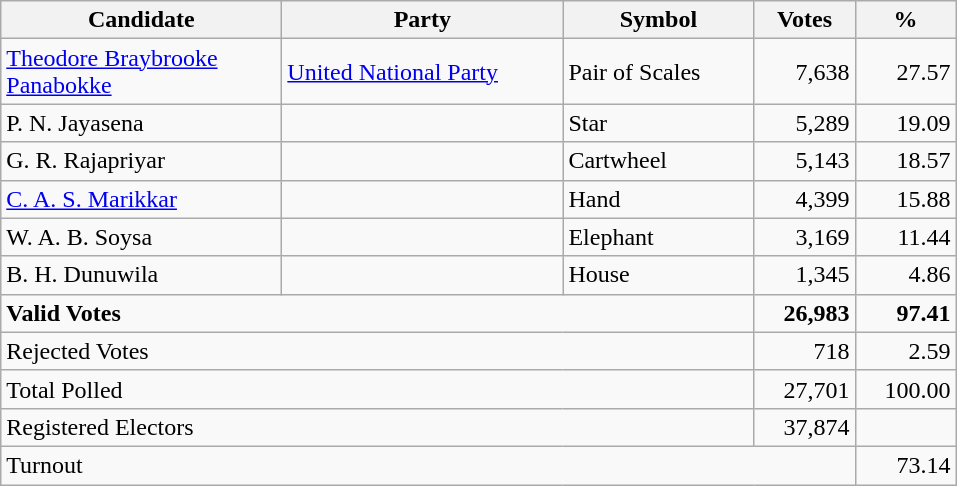<table class="wikitable" border="1" style="text-align:right;">
<tr>
<th align=left width="180">Candidate</th>
<th align=left width="180">Party</th>
<th align=left width="120">Symbol</th>
<th align=left width="60">Votes</th>
<th align=left width="60">%</th>
</tr>
<tr>
<td align=left><a href='#'>Theodore Braybrooke Panabokke</a></td>
<td align=left><a href='#'>United National Party</a></td>
<td align=left>Pair of Scales</td>
<td align=right>7,638</td>
<td align=right>27.57</td>
</tr>
<tr>
<td align=left>P. N. Jayasena</td>
<td align=left></td>
<td align=left>Star</td>
<td align=right>5,289</td>
<td align=right>19.09</td>
</tr>
<tr>
<td align=left>G. R. Rajapriyar</td>
<td align=left></td>
<td align=left>Cartwheel</td>
<td align=right>5,143</td>
<td align=right>18.57</td>
</tr>
<tr>
<td align=left><a href='#'>C. A. S. Marikkar</a></td>
<td align=left></td>
<td align=left>Hand</td>
<td align=right>4,399</td>
<td align=right>15.88</td>
</tr>
<tr>
<td align=left>W. A. B. Soysa</td>
<td align=left></td>
<td align=left>Elephant</td>
<td align=right>3,169</td>
<td align=right>11.44</td>
</tr>
<tr>
<td align=left>B. H. Dunuwila</td>
<td align=left></td>
<td align=left>House</td>
<td align=right>1,345</td>
<td align=right>4.86</td>
</tr>
<tr>
<td align=left colspan=3><strong>Valid Votes</strong></td>
<td align=right><strong>26,983</strong></td>
<td align=right><strong>97.41</strong></td>
</tr>
<tr>
<td align=left colspan=3>Rejected Votes</td>
<td align=right>718</td>
<td align=right>2.59</td>
</tr>
<tr>
<td align=left colspan=3>Total Polled</td>
<td align=right>27,701</td>
<td align=right>100.00</td>
</tr>
<tr>
<td align=left colspan=3>Registered Electors</td>
<td align=right>37,874</td>
<td></td>
</tr>
<tr>
<td align=left colspan=4>Turnout</td>
<td align=right>73.14</td>
</tr>
</table>
